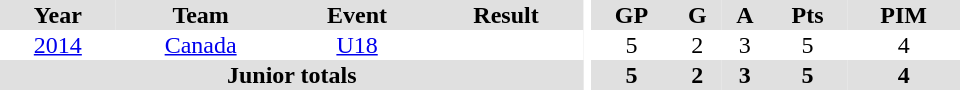<table border="0" cellpadding="1" cellspacing="0" ID="Table3" style="text-align:center; width:40em">
<tr ALIGN="center" bgcolor="#e0e0e0">
<th>Year</th>
<th>Team</th>
<th>Event</th>
<th>Result</th>
<th rowspan="99" bgcolor="#ffffff"></th>
<th>GP</th>
<th>G</th>
<th>A</th>
<th>Pts</th>
<th>PIM</th>
</tr>
<tr>
<td><a href='#'>2014</a></td>
<td><a href='#'>Canada</a></td>
<td><a href='#'>U18</a></td>
<td></td>
<td>5</td>
<td>2</td>
<td>3</td>
<td>5</td>
<td>4</td>
</tr>
<tr bgcolor="#e0e0e0">
<th colspan="4">Junior totals</th>
<th>5</th>
<th>2</th>
<th>3</th>
<th>5</th>
<th>4</th>
</tr>
</table>
